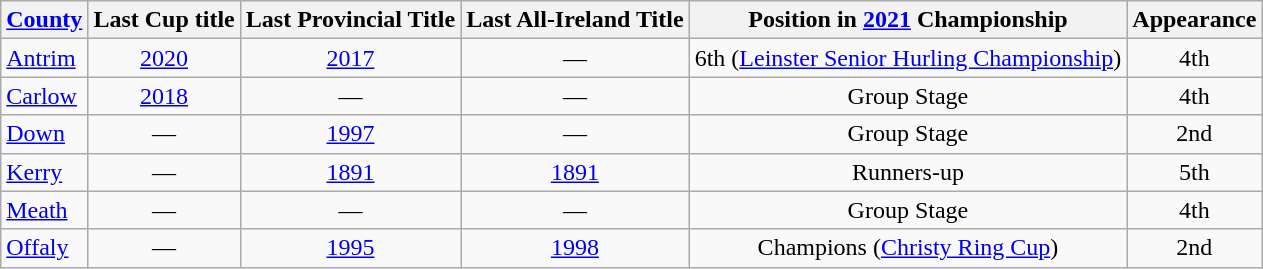<table class="wikitable sortable" style="text-align:center">
<tr>
<th><a href='#'>County</a></th>
<th>Last Cup title</th>
<th>Last Provincial Title</th>
<th>Last All-Ireland Title</th>
<th>Position in <a href='#'>2021</a> Championship</th>
<th>Appearance</th>
</tr>
<tr>
<td style="text-align:left"> <a href='#'>Antrim</a></td>
<td><a href='#'>2020</a></td>
<td><a href='#'>2017</a></td>
<td>—</td>
<td>6th (<a href='#'>Leinster Senior Hurling Championship</a>)</td>
<td>4th</td>
</tr>
<tr>
<td style="text-align:left"> <a href='#'>Carlow</a></td>
<td><a href='#'>2018</a></td>
<td>—</td>
<td>—</td>
<td>Group Stage</td>
<td>4th</td>
</tr>
<tr>
<td style="text-align:left"> <a href='#'>Down</a></td>
<td>—</td>
<td><a href='#'>1997</a></td>
<td>—</td>
<td>Group Stage</td>
<td>2nd</td>
</tr>
<tr>
<td style="text-align:left"> <a href='#'>Kerry</a></td>
<td>—</td>
<td><a href='#'>1891</a></td>
<td><a href='#'>1891</a></td>
<td>Runners-up</td>
<td>5th</td>
</tr>
<tr>
<td style="text-align:left"> <a href='#'>Meath</a></td>
<td>—</td>
<td>—</td>
<td>—</td>
<td>Group Stage</td>
<td>4th</td>
</tr>
<tr>
<td style="text-align:left"> <a href='#'>Offaly</a></td>
<td>—</td>
<td><a href='#'>1995</a></td>
<td><a href='#'>1998</a></td>
<td>Champions (<a href='#'>Christy Ring Cup</a>)</td>
<td>2nd</td>
</tr>
</table>
